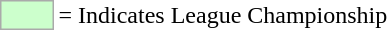<table>
<tr>
<td style="background-color:#CCFFCC; border:1px solid #aaaaaa; width:2em;"></td>
<td>= Indicates League Championship</td>
</tr>
</table>
